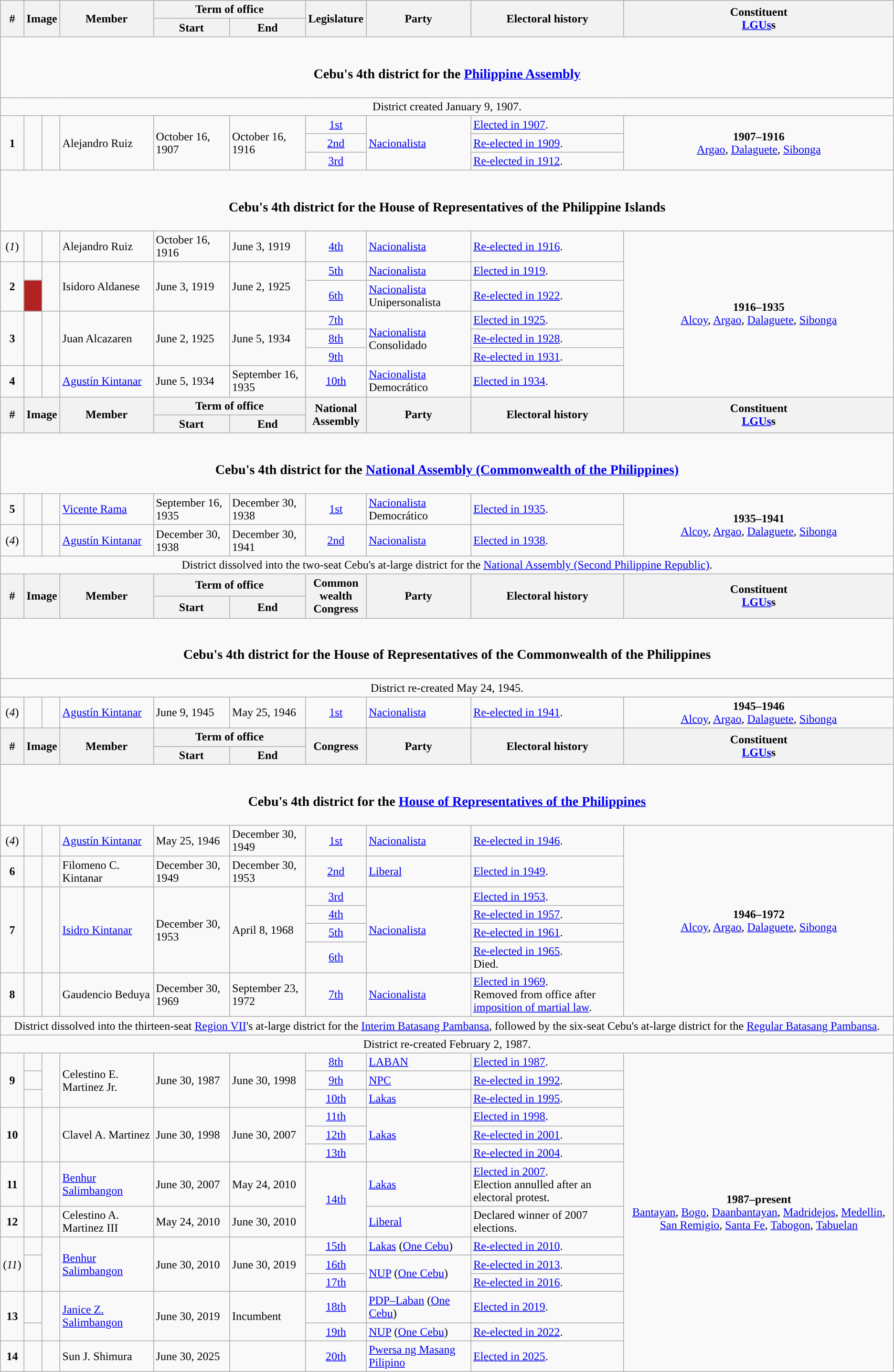<table class=wikitable>
<tr>
<th rowspan="2">#</th>
<th rowspan="2" colspan=2>Image</th>
<th rowspan="2">Member</th>
<th colspan=2>Term of office</th>
<th rowspan="2">Legislature</th>
<th rowspan="2">Party</th>
<th rowspan="2">Electoral history</th>
<th rowspan="2">Constituent<br><a href='#'>LGUs</a>s</th>
</tr>
<tr>
<th>Start</th>
<th>End</th>
</tr>
<tr>
<td colspan="10" style="text-align:center;"><br><h3>Cebu's 4th district for the <a href='#'>Philippine Assembly</a></h3></td>
</tr>
<tr>
<td colspan="10" style="text-align:center;">District created January 9, 1907.</td>
</tr>
<tr>
<td rowspan="3" style="text-align:center;"><strong>1</strong></td>
<td rowspan="3" style="color:inherit;background:"></td>
<td rowspan="3"></td>
<td rowspan="3">Alejandro Ruiz</td>
<td rowspan="3">October 16, 1907</td>
<td rowspan="3">October 16, 1916</td>
<td style="text-align:center;"><a href='#'>1st</a></td>
<td rowspan="3"><a href='#'>Nacionalista</a></td>
<td><a href='#'>Elected in 1907</a>.</td>
<td rowspan="3" style="text-align:center;"><strong>1907–1916</strong><br><a href='#'>Argao</a>, <a href='#'>Dalaguete</a>, <a href='#'>Sibonga</a></td>
</tr>
<tr>
<td style="text-align:center;"><a href='#'>2nd</a></td>
<td><a href='#'>Re-elected in 1909</a>.</td>
</tr>
<tr>
<td style="text-align:center;"><a href='#'>3rd</a></td>
<td><a href='#'>Re-elected in 1912</a>.</td>
</tr>
<tr>
<td colspan="10" style="text-align:center;"><br><h3>Cebu's 4th district for the House of Representatives of the Philippine Islands</h3></td>
</tr>
<tr>
<td style="text-align:center;">(<em>1</em>)</td>
<td style="color:inherit;background:"></td>
<td></td>
<td>Alejandro Ruiz</td>
<td>October 16, 1916</td>
<td>June 3, 1919</td>
<td style="text-align:center;"><a href='#'>4th</a></td>
<td><a href='#'>Nacionalista</a></td>
<td><a href='#'>Re-elected in 1916</a>.</td>
<td rowspan=7" style="text-align:center;"><strong>1916–1935</strong><br><a href='#'>Alcoy</a>, <a href='#'>Argao</a>, <a href='#'>Dalaguete</a>, <a href='#'>Sibonga</a></td>
</tr>
<tr>
<td rowspan="2" style="text-align:center;"><strong>2</strong></td>
<td style="color:inherit;background:"></td>
<td rowspan="2"></td>
<td rowspan="2">Isidoro Aldanese</td>
<td rowspan="2">June 3, 1919</td>
<td rowspan="2">June 2, 1925</td>
<td style="text-align:center;"><a href='#'>5th</a></td>
<td><a href='#'>Nacionalista</a></td>
<td><a href='#'>Elected in 1919</a>.</td>
</tr>
<tr>
<td style="background-color:#B22222"></td>
<td style="text-align:center;"><a href='#'>6th</a></td>
<td><a href='#'>Nacionalista</a><br>Unipersonalista</td>
<td><a href='#'>Re-elected in 1922</a>.</td>
</tr>
<tr>
<td rowspan="3" style="text-align:center;"><strong>3</strong></td>
<td rowspan="3" style="color:inherit;background:"></td>
<td rowspan="3"></td>
<td rowspan="3">Juan Alcazaren</td>
<td rowspan="3">June 2, 1925</td>
<td rowspan="3">June 5, 1934</td>
<td style="text-align:center;"><a href='#'>7th</a></td>
<td rowspan="3"><a href='#'>Nacionalista</a><br>Consolidado</td>
<td><a href='#'>Elected in 1925</a>.</td>
</tr>
<tr>
<td style="text-align:center;"><a href='#'>8th</a></td>
<td><a href='#'>Re-elected in 1928</a>.</td>
</tr>
<tr>
<td style="text-align:center;"><a href='#'>9th</a></td>
<td><a href='#'>Re-elected in 1931</a>.</td>
</tr>
<tr>
<td style="text-align:center;"><strong>4</strong></td>
<td style="color:inherit;background:"></td>
<td></td>
<td><a href='#'>Agustín Kintanar</a></td>
<td>June 5, 1934</td>
<td>September 16, 1935</td>
<td style="text-align:center;"><a href='#'>10th</a></td>
<td><a href='#'>Nacionalista</a><br>Democrático</td>
<td><a href='#'>Elected in 1934</a>.</td>
</tr>
<tr>
<th rowspan="2">#</th>
<th rowspan="2" colspan=2>Image</th>
<th rowspan="2">Member</th>
<th colspan=2>Term of office</th>
<th rowspan="2">National<br>Assembly</th>
<th rowspan="2">Party</th>
<th rowspan="2">Electoral history</th>
<th rowspan="2">Constituent<br><a href='#'>LGUs</a>s</th>
</tr>
<tr>
<th>Start</th>
<th>End</th>
</tr>
<tr>
<td colspan="10" style="text-align:center;"><br><h3>Cebu's 4th district for the <a href='#'>National Assembly (Commonwealth of the Philippines)</a></h3></td>
</tr>
<tr>
<td style="text-align:center;"><strong>5</strong></td>
<td style="color:inherit;background:"></td>
<td></td>
<td><a href='#'>Vicente Rama</a></td>
<td>September 16, 1935</td>
<td>December 30, 1938</td>
<td style="text-align:center;"><a href='#'>1st</a></td>
<td><a href='#'>Nacionalista</a><br>Democrático</td>
<td><a href='#'>Elected in 1935</a>.</td>
<td rowspan=2" style="text-align:center;"><strong>1935–1941</strong><br><a href='#'>Alcoy</a>, <a href='#'>Argao</a>, <a href='#'>Dalaguete</a>, <a href='#'>Sibonga</a></td>
</tr>
<tr>
<td style="text-align:center;">(<em>4</em>)</td>
<td style="color:inherit;background:"></td>
<td></td>
<td><a href='#'>Agustín Kintanar</a></td>
<td>December 30, 1938</td>
<td>December 30, 1941</td>
<td style="text-align:center;"><a href='#'>2nd</a></td>
<td><a href='#'>Nacionalista</a></td>
<td><a href='#'>Elected in 1938</a>.</td>
</tr>
<tr>
<td colspan="10" style="text-align:center;">District dissolved into the two-seat Cebu's at-large district for the <a href='#'>National Assembly (Second Philippine Republic)</a>.</td>
</tr>
<tr>
<th rowspan="2">#</th>
<th rowspan="2" colspan=2>Image</th>
<th rowspan="2">Member</th>
<th colspan=2>Term of office</th>
<th rowspan="2">Common<br>wealth<br>Congress</th>
<th rowspan="2">Party</th>
<th rowspan="2">Electoral history</th>
<th rowspan="2">Constituent<br><a href='#'>LGUs</a>s</th>
</tr>
<tr>
<th>Start</th>
<th>End</th>
</tr>
<tr>
<td colspan="10" style="text-align:center;"><br><h3>Cebu's 4th district for the House of Representatives of the Commonwealth of the Philippines</h3></td>
</tr>
<tr>
<td colspan="10" style="text-align:center;">District re-created May 24, 1945.</td>
</tr>
<tr>
<td style="text-align:center;">(<em>4</em>)</td>
<td style="color:inherit;background:"></td>
<td></td>
<td><a href='#'>Agustín Kintanar</a></td>
<td>June 9, 1945</td>
<td>May 25, 1946</td>
<td style="text-align:center;"><a href='#'>1st</a></td>
<td><a href='#'>Nacionalista</a></td>
<td><a href='#'>Re-elected in 1941</a>.</td>
<td style="text-align:center;"><strong>1945–1946</strong><br><a href='#'>Alcoy</a>, <a href='#'>Argao</a>, <a href='#'>Dalaguete</a>, <a href='#'>Sibonga</a></td>
</tr>
<tr>
<th rowspan="2">#</th>
<th rowspan="2" colspan=2>Image</th>
<th rowspan="2">Member</th>
<th colspan=2>Term of office</th>
<th rowspan="2">Congress</th>
<th rowspan="2">Party</th>
<th rowspan="2">Electoral history</th>
<th rowspan="2">Constituent<br><a href='#'>LGUs</a>s</th>
</tr>
<tr>
<th>Start</th>
<th>End</th>
</tr>
<tr>
<td colspan="10" style="text-align:center;"><br><h3>Cebu's 4th district for the <a href='#'>House of Representatives of the Philippines</a></h3></td>
</tr>
<tr>
<td style="text-align:center;">(<em>4</em>)</td>
<td style="color:inherit;background:"></td>
<td></td>
<td><a href='#'>Agustín Kintanar</a></td>
<td>May 25, 1946</td>
<td>December 30, 1949</td>
<td style="text-align:center;"><a href='#'>1st</a></td>
<td><a href='#'>Nacionalista</a></td>
<td><a href='#'>Re-elected in 1946</a>.</td>
<td rowspan="7" style="text-align:center;"><strong>1946–1972</strong><br><a href='#'>Alcoy</a>, <a href='#'>Argao</a>, <a href='#'>Dalaguete</a>, <a href='#'>Sibonga</a></td>
</tr>
<tr>
<td style="text-align:center;"><strong>6</strong></td>
<td style="color:inherit;background:"></td>
<td></td>
<td>Filomeno C. Kintanar</td>
<td>December 30, 1949</td>
<td>December 30, 1953</td>
<td style="text-align:center;"><a href='#'>2nd</a></td>
<td><a href='#'>Liberal</a></td>
<td><a href='#'>Elected in 1949</a>.</td>
</tr>
<tr>
<td rowspan="4" style="text-align:center;"><strong>7</strong></td>
<td rowspan="4" style="color:inherit;background:"></td>
<td rowspan="4"></td>
<td rowspan="4"><a href='#'>Isidro Kintanar</a></td>
<td rowspan="4">December 30, 1953</td>
<td rowspan="4">April 8, 1968</td>
<td style="text-align:center;"><a href='#'>3rd</a></td>
<td rowspan="4"><a href='#'>Nacionalista</a></td>
<td><a href='#'>Elected in 1953</a>.</td>
</tr>
<tr>
<td style="text-align:center;"><a href='#'>4th</a></td>
<td><a href='#'>Re-elected in 1957</a>.</td>
</tr>
<tr>
<td style="text-align:center;"><a href='#'>5th</a></td>
<td><a href='#'>Re-elected in 1961</a>.</td>
</tr>
<tr>
<td style="text-align:center;"><a href='#'>6th</a></td>
<td><a href='#'>Re-elected in 1965</a>.<br>Died.</td>
</tr>
<tr>
<td style="text-align:center;"><strong>8</strong></td>
<td style="color:inherit;background:"></td>
<td></td>
<td>Gaudencio Beduya</td>
<td>December 30, 1969</td>
<td>September 23, 1972</td>
<td style="text-align:center;"><a href='#'>7th</a></td>
<td><a href='#'>Nacionalista</a></td>
<td><a href='#'>Elected in 1969</a>.<br>Removed from office after <a href='#'>imposition of martial law</a>.</td>
</tr>
<tr>
<td colspan="10" style="text-align:center;">District dissolved into the thirteen-seat <a href='#'>Region VII</a>'s at-large district for the <a href='#'>Interim Batasang Pambansa</a>, followed by the six-seat Cebu's at-large district for the <a href='#'>Regular Batasang Pambansa</a>.</td>
</tr>
<tr>
<td colspan="10" style="text-align:center;">District re-created February 2, 1987.</td>
</tr>
<tr>
<td rowspan="3" style="text-align:center;"><strong>9</strong></td>
<td style="color:inherit;background:"></td>
<td rowspan="3"></td>
<td rowspan="3">Celestino E. Martinez Jr.</td>
<td rowspan="3">June 30, 1987</td>
<td rowspan="3">June 30, 1998</td>
<td style="text-align:center;"><a href='#'>8th</a></td>
<td><a href='#'>LABAN</a></td>
<td><a href='#'>Elected in 1987</a>.</td>
<td rowspan="14" style="text-align:center;"><strong>1987–present</strong><br><a href='#'>Bantayan</a>, <a href='#'>Bogo</a>, <a href='#'>Daanbantayan</a>, <a href='#'>Madridejos</a>, <a href='#'>Medellin</a>, <a href='#'>San Remigio</a>, <a href='#'>Santa Fe</a>, <a href='#'>Tabogon</a>, <a href='#'>Tabuelan</a></td>
</tr>
<tr>
<td style="color:inherit;background:"></td>
<td style="text-align:center;"><a href='#'>9th</a></td>
<td><a href='#'>NPC</a></td>
<td><a href='#'>Re-elected in 1992</a>.</td>
</tr>
<tr>
<td style="color:inherit;background:"></td>
<td style="text-align:center;"><a href='#'>10th</a></td>
<td><a href='#'>Lakas</a></td>
<td><a href='#'>Re-elected in 1995</a>.</td>
</tr>
<tr>
<td rowspan="3" style="text-align:center;"><strong>10</strong></td>
<td rowspan="3" style="color:inherit;background:"></td>
<td rowspan="3"></td>
<td rowspan="3">Clavel A. Martinez</td>
<td rowspan="3">June 30, 1998</td>
<td rowspan="3">June 30, 2007</td>
<td style="text-align:center;"><a href='#'>11th</a></td>
<td rowspan="3"><a href='#'>Lakas</a></td>
<td><a href='#'>Elected in 1998</a>.</td>
</tr>
<tr>
<td style="text-align:center;"><a href='#'>12th</a></td>
<td><a href='#'>Re-elected in 2001</a>.</td>
</tr>
<tr>
<td style="text-align:center;"><a href='#'>13th</a></td>
<td><a href='#'>Re-elected in 2004</a>.</td>
</tr>
<tr>
<td style="text-align:center;"><strong>11</strong></td>
<td style="color:inherit;background:"></td>
<td></td>
<td><a href='#'>Benhur Salimbangon</a></td>
<td>June 30, 2007</td>
<td>May 24, 2010</td>
<td rowspan="2" style="text-align:center;"><a href='#'>14th</a></td>
<td><a href='#'>Lakas</a></td>
<td><a href='#'>Elected in 2007</a>.<br>Election annulled after an electoral protest.</td>
</tr>
<tr>
<td style="text-align:center;"><strong>12</strong></td>
<td style="color:inherit;background:"></td>
<td></td>
<td>Celestino A. Martinez III</td>
<td>May 24, 2010</td>
<td>June 30, 2010</td>
<td><a href='#'>Liberal</a></td>
<td>Declared winner of 2007 elections.</td>
</tr>
<tr>
<td rowspan="3" style="text-align:center;">(<em>11</em>)</td>
<td style="color:inherit;background:"></td>
<td rowspan="3"></td>
<td rowspan="3"><a href='#'>Benhur Salimbangon</a></td>
<td rowspan="3">June 30, 2010</td>
<td rowspan="3">June 30, 2019</td>
<td style="text-align:center;"><a href='#'>15th</a></td>
<td><a href='#'>Lakas</a> (<a href='#'>One Cebu</a>)</td>
<td><a href='#'>Re-elected in 2010</a>.</td>
</tr>
<tr>
<td rowspan="2" style="color:inherit;background:"></td>
<td style="text-align:center;"><a href='#'>16th</a></td>
<td rowspan="2"><a href='#'>NUP</a> (<a href='#'>One Cebu</a>)</td>
<td><a href='#'>Re-elected in 2013</a>.</td>
</tr>
<tr>
<td style="text-align:center;"><a href='#'>17th</a></td>
<td><a href='#'>Re-elected in 2016</a>.</td>
</tr>
<tr>
<td rowspan="2" style="text-align:center;"><strong>13</strong></td>
<td style="color:inherit;background:"></td>
<td rowspan="2"></td>
<td rowspan="2"><a href='#'>Janice Z. Salimbangon</a></td>
<td rowspan="2">June 30, 2019</td>
<td rowspan="2">Incumbent</td>
<td style="text-align:center;"><a href='#'>18th</a></td>
<td><a href='#'>PDP–Laban</a> (<a href='#'>One Cebu</a>)</td>
<td><a href='#'>Elected in 2019</a>.</td>
</tr>
<tr>
<td style="color:inherit;background:"></td>
<td style="text-align:center;"><a href='#'>19th</a></td>
<td><a href='#'>NUP</a> (<a href='#'>One Cebu</a>)</td>
<td><a href='#'>Re-elected in 2022</a>.</td>
</tr>
<tr>
<td style="text-align:center;"><strong>14</strong></td>
<td style="color:inherit;background:"></td>
<td></td>
<td>Sun J. Shimura</td>
<td>June 30, 2025</td>
<td></td>
<td style="text-align:center;"><a href='#'>20th</a></td>
<td><a href='#'>Pwersa ng Masang Pilipino</a></td>
<td><a href='#'>Elected in 2025</a>.</td>
</tr>
</table>
